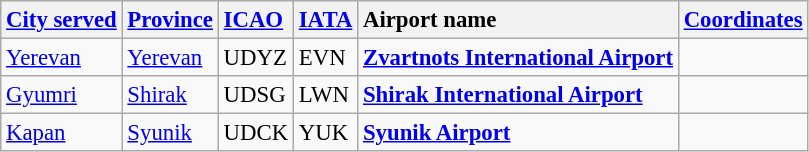<table class="wikitable sortable" style="font-size:95%;">
<tr valign="baseline">
<th style="text-align:left; white-space:nowrap;"><a href='#'>City served</a></th>
<th style="text-align:left;"><a href='#'>Province</a></th>
<th style="text-align:left;"><a href='#'>ICAO</a></th>
<th style="text-align:left;"><a href='#'>IATA</a></th>
<th style="text-align:left; white-space:nowrap;">Airport name</th>
<th style="text-align:left;"><a href='#'>Coordinates</a></th>
</tr>
<tr valign="top">
<td><a href='#'>Yerevan</a></td>
<td><a href='#'>Yerevan</a></td>
<td>UDYZ</td>
<td>EVN</td>
<td><strong><a href='#'>Zvartnots International Airport</a></strong></td>
<td></td>
</tr>
<tr valign="top">
<td><a href='#'>Gyumri</a></td>
<td><a href='#'>Shirak</a></td>
<td>UDSG</td>
<td>LWN</td>
<td><strong><a href='#'>Shirak International Airport</a></strong></td>
<td></td>
</tr>
<tr valign="top">
<td><a href='#'>Kapan</a></td>
<td><a href='#'>Syunik</a></td>
<td>UDCK</td>
<td>YUK</td>
<td><strong><a href='#'>Syunik Airport</a></strong></td>
<td></td>
</tr>
</table>
